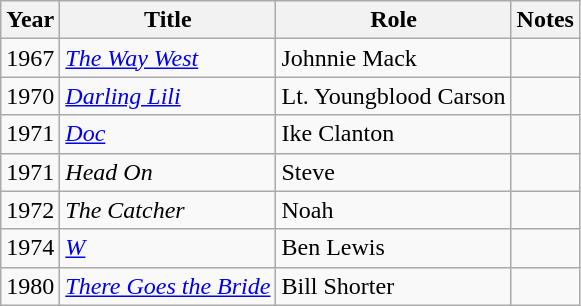<table class="wikitable">
<tr>
<th>Year</th>
<th>Title</th>
<th>Role</th>
<th>Notes</th>
</tr>
<tr>
<td>1967</td>
<td><em><a href='#'>The Way West</a></em></td>
<td>Johnnie Mack</td>
<td></td>
</tr>
<tr>
<td>1970</td>
<td><em><a href='#'>Darling Lili</a></em></td>
<td>Lt. Youngblood Carson</td>
<td></td>
</tr>
<tr>
<td>1971</td>
<td><em><a href='#'>Doc</a></em></td>
<td>Ike Clanton</td>
<td></td>
</tr>
<tr>
<td>1971</td>
<td><em>Head On</em></td>
<td>Steve</td>
<td></td>
</tr>
<tr>
<td>1972</td>
<td><em>The Catcher</em></td>
<td>Noah</td>
<td></td>
</tr>
<tr>
<td>1974</td>
<td><em><a href='#'>W</a></em></td>
<td>Ben Lewis</td>
<td></td>
</tr>
<tr>
<td>1980</td>
<td><em><a href='#'>There Goes the Bride</a></em></td>
<td>Bill Shorter</td>
<td></td>
</tr>
</table>
